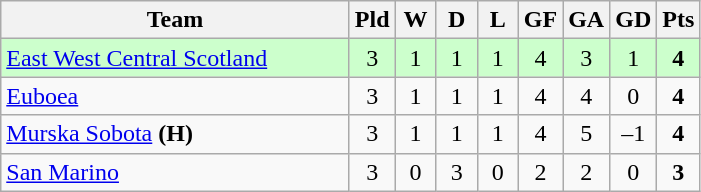<table class="wikitable" style="text-align:center">
<tr>
<th width=225>Team</th>
<th width=20 abbr="Played">Pld</th>
<th width=20 abbr="Won">W</th>
<th width=20 abbr="Drawn">D</th>
<th width=20 abbr="Lost">L</th>
<th width=20 abbr="Goals for">GF</th>
<th width=20 abbr="Goals against">GA</th>
<th width=20 abbr="Goal difference">GD</th>
<th width=20 abbr="Points">Pts</th>
</tr>
<tr bgcolor="#ccffcc">
<td align=left> <a href='#'>East West Central Scotland</a></td>
<td>3</td>
<td>1</td>
<td>1</td>
<td>1</td>
<td>4</td>
<td>3</td>
<td>1</td>
<td><strong>4</strong></td>
</tr>
<tr>
<td align=left> <a href='#'>Euboea</a></td>
<td>3</td>
<td>1</td>
<td>1</td>
<td>1</td>
<td>4</td>
<td>4</td>
<td>0</td>
<td><strong>4</strong></td>
</tr>
<tr>
<td align=left> <a href='#'>Murska Sobota</a> <strong>(H)</strong></td>
<td>3</td>
<td>1</td>
<td>1</td>
<td>1</td>
<td>4</td>
<td>5</td>
<td>–1</td>
<td><strong>4</strong></td>
</tr>
<tr>
<td align=left> <a href='#'>San Marino</a></td>
<td>3</td>
<td>0</td>
<td>3</td>
<td>0</td>
<td>2</td>
<td>2</td>
<td>0</td>
<td><strong>3</strong></td>
</tr>
</table>
